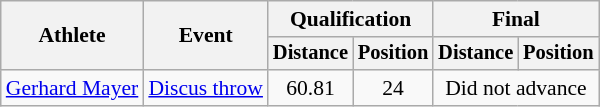<table class=wikitable style="font-size:90%">
<tr>
<th rowspan="2">Athlete</th>
<th rowspan="2">Event</th>
<th colspan="2">Qualification</th>
<th colspan="2">Final</th>
</tr>
<tr style="font-size:95%">
<th>Distance</th>
<th>Position</th>
<th>Distance</th>
<th>Position</th>
</tr>
<tr align=center>
<td align=left><a href='#'>Gerhard Mayer</a></td>
<td align=left><a href='#'>Discus throw</a></td>
<td>60.81</td>
<td>24</td>
<td colspan=2>Did not advance</td>
</tr>
</table>
